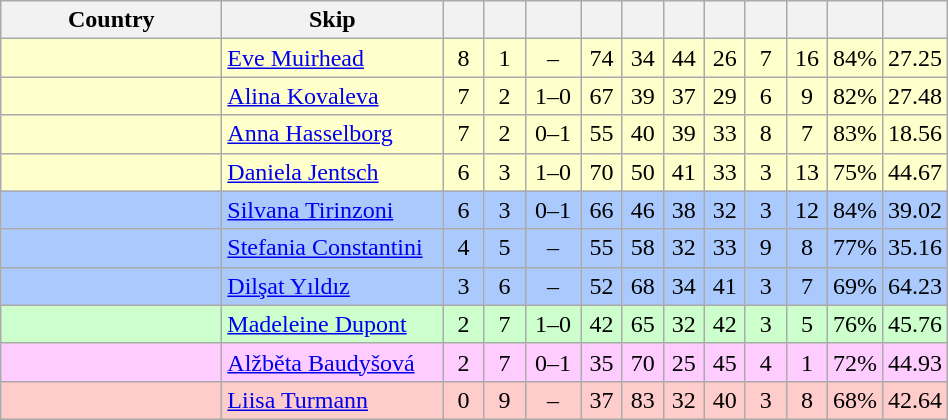<table class=wikitable style="text-align:center;">
<tr>
<th width=140>Country</th>
<th width=140>Skip</th>
<th width=20></th>
<th width=20></th>
<th width=30></th>
<th width=20></th>
<th width=20></th>
<th width=20></th>
<th width=20></th>
<th width=20></th>
<th width=20></th>
<th width=20></th>
<th width=20></th>
</tr>
<tr bgcolor=#ffffcc>
<td style="text-align:left;"></td>
<td style="text-align:left;"><a href='#'>Eve Muirhead</a></td>
<td>8</td>
<td>1</td>
<td>–</td>
<td>74</td>
<td>34</td>
<td>44</td>
<td>26</td>
<td>7</td>
<td>16</td>
<td>84%</td>
<td>27.25</td>
</tr>
<tr bgcolor=#ffffcc>
<td style="text-align:left;"></td>
<td style="text-align:left;"><a href='#'>Alina Kovaleva</a></td>
<td>7</td>
<td>2</td>
<td>1–0</td>
<td>67</td>
<td>39</td>
<td>37</td>
<td>29</td>
<td>6</td>
<td>9</td>
<td>82%</td>
<td>27.48</td>
</tr>
<tr bgcolor=#ffffcc>
<td style="text-align:left;"></td>
<td style="text-align:left;"><a href='#'>Anna Hasselborg</a></td>
<td>7</td>
<td>2</td>
<td>0–1</td>
<td>55</td>
<td>40</td>
<td>39</td>
<td>33</td>
<td>8</td>
<td>7</td>
<td>83%</td>
<td>18.56</td>
</tr>
<tr bgcolor=#ffffcc>
<td style="text-align:left;"></td>
<td style="text-align:left;"><a href='#'>Daniela Jentsch</a></td>
<td>6</td>
<td>3</td>
<td>1–0</td>
<td>70</td>
<td>50</td>
<td>41</td>
<td>33</td>
<td>3</td>
<td>13</td>
<td>75%</td>
<td>44.67</td>
</tr>
<tr bgcolor=#aac9fc>
<td style="text-align:left;"></td>
<td style="text-align:left;"><a href='#'>Silvana Tirinzoni</a></td>
<td>6</td>
<td>3</td>
<td>0–1</td>
<td>66</td>
<td>46</td>
<td>38</td>
<td>32</td>
<td>3</td>
<td>12</td>
<td>84%</td>
<td>39.02</td>
</tr>
<tr bgcolor=#aac9fc>
<td style="text-align:left;"></td>
<td style="text-align:left;"><a href='#'>Stefania Constantini</a></td>
<td>4</td>
<td>5</td>
<td>–</td>
<td>55</td>
<td>58</td>
<td>32</td>
<td>33</td>
<td>9</td>
<td>8</td>
<td>77%</td>
<td>35.16</td>
</tr>
<tr bgcolor=#aac9fc>
<td style="text-align:left;"></td>
<td style="text-align:left;"><a href='#'>Dilşat Yıldız</a></td>
<td>3</td>
<td>6</td>
<td>–</td>
<td>52</td>
<td>68</td>
<td>34</td>
<td>41</td>
<td>3</td>
<td>7</td>
<td>69%</td>
<td>64.23</td>
</tr>
<tr bgcolor=#ccffcc>
<td style="text-align:left;"></td>
<td style="text-align:left;"><a href='#'>Madeleine Dupont</a></td>
<td>2</td>
<td>7</td>
<td>1–0</td>
<td>42</td>
<td>65</td>
<td>32</td>
<td>42</td>
<td>3</td>
<td>5</td>
<td>76%</td>
<td>45.76</td>
</tr>
<tr bgcolor=#ffccff>
<td style="text-align:left;"></td>
<td style="text-align:left;"><a href='#'>Alžběta Baudyšová</a></td>
<td>2</td>
<td>7</td>
<td>0–1</td>
<td>35</td>
<td>70</td>
<td>25</td>
<td>45</td>
<td>4</td>
<td>1</td>
<td>72%</td>
<td>44.93</td>
</tr>
<tr bgcolor=#ffcccc>
<td style="text-align:left;"></td>
<td style="text-align:left;"><a href='#'>Liisa Turmann</a></td>
<td>0</td>
<td>9</td>
<td>–</td>
<td>37</td>
<td>83</td>
<td>32</td>
<td>40</td>
<td>3</td>
<td>8</td>
<td>68%</td>
<td>42.64</td>
</tr>
</table>
